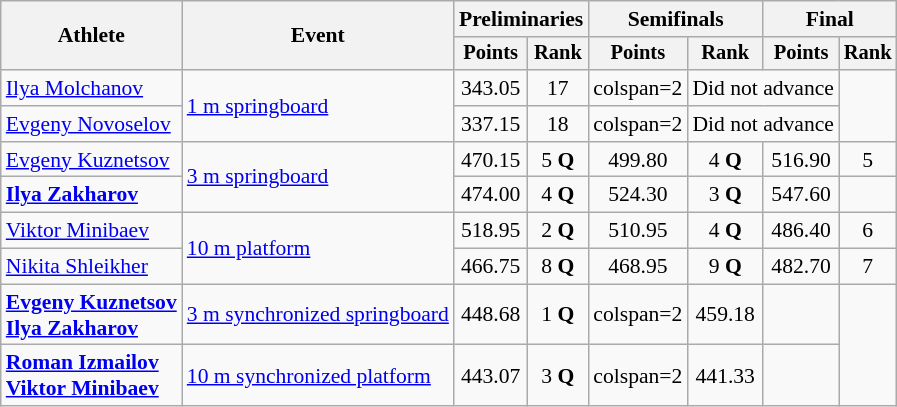<table class=wikitable style="font-size:90%;">
<tr>
<th rowspan="2">Athlete</th>
<th rowspan="2">Event</th>
<th colspan="2">Preliminaries</th>
<th colspan="2">Semifinals</th>
<th colspan="2">Final</th>
</tr>
<tr style="font-size:95%">
<th>Points</th>
<th>Rank</th>
<th>Points</th>
<th>Rank</th>
<th>Points</th>
<th>Rank</th>
</tr>
<tr align=center>
<td align=left><a href='#'>Ilya Molchanov</a></td>
<td align=left rowspan=2><a href='#'>1 m springboard</a></td>
<td>343.05</td>
<td>17</td>
<td>colspan=2 </td>
<td colspan=2>Did not advance</td>
</tr>
<tr align=center>
<td align=left><a href='#'>Evgeny Novoselov</a></td>
<td>337.15</td>
<td>18</td>
<td>colspan=2 </td>
<td colspan=2>Did not advance</td>
</tr>
<tr align=center>
<td align=left><a href='#'>Evgeny Kuznetsov</a></td>
<td align=left rowspan=2><a href='#'>3 m springboard</a></td>
<td>470.15</td>
<td>5 <strong>Q</strong></td>
<td>499.80</td>
<td>4 <strong>Q</strong></td>
<td>516.90</td>
<td>5</td>
</tr>
<tr align=center>
<td align=left><strong><a href='#'>Ilya Zakharov</a></strong></td>
<td>474.00</td>
<td>4 <strong>Q</strong></td>
<td>524.30</td>
<td>3 <strong>Q</strong></td>
<td>547.60</td>
<td></td>
</tr>
<tr align=center>
<td align=left><a href='#'>Viktor Minibaev</a></td>
<td align=left rowspan=2><a href='#'>10 m platform</a></td>
<td>518.95</td>
<td>2 <strong>Q</strong></td>
<td>510.95</td>
<td>4 <strong>Q</strong></td>
<td>486.40</td>
<td>6</td>
</tr>
<tr align=center>
<td align=left><a href='#'>Nikita Shleikher</a></td>
<td>466.75</td>
<td>8 <strong>Q</strong></td>
<td>468.95</td>
<td>9 <strong>Q</strong></td>
<td>482.70</td>
<td>7</td>
</tr>
<tr align=center>
<td align=left><strong><a href='#'>Evgeny Kuznetsov</a><br><a href='#'>Ilya Zakharov</a></strong></td>
<td align=left><a href='#'>3 m synchronized springboard</a></td>
<td>448.68</td>
<td>1 <strong>Q</strong></td>
<td>colspan=2 </td>
<td>459.18</td>
<td></td>
</tr>
<tr align=center>
<td align=left><strong><a href='#'>Roman Izmailov</a><br><a href='#'>Viktor Minibaev</a></strong></td>
<td align=left><a href='#'>10 m synchronized platform</a></td>
<td>443.07</td>
<td>3 <strong>Q</strong></td>
<td>colspan=2 </td>
<td>441.33</td>
<td></td>
</tr>
</table>
